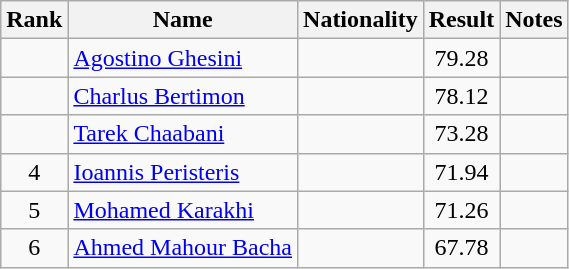<table class="wikitable sortable" style="text-align:center">
<tr>
<th>Rank</th>
<th>Name</th>
<th>Nationality</th>
<th>Result</th>
<th>Notes</th>
</tr>
<tr>
<td></td>
<td align=left><a href='#'>Agostino Ghesini</a></td>
<td align=left></td>
<td>79.28</td>
<td></td>
</tr>
<tr>
<td></td>
<td align=left><a href='#'>Charlus Bertimon</a></td>
<td align=left></td>
<td>78.12</td>
<td></td>
</tr>
<tr>
<td></td>
<td align=left><a href='#'>Tarek Chaabani</a></td>
<td align=left></td>
<td>73.28</td>
<td></td>
</tr>
<tr>
<td>4</td>
<td align=left><a href='#'>Ioannis Peristeris</a></td>
<td align=left></td>
<td>71.94</td>
<td></td>
</tr>
<tr>
<td>5</td>
<td align=left><a href='#'>Mohamed Karakhi</a></td>
<td align=left></td>
<td>71.26</td>
<td></td>
</tr>
<tr>
<td>6</td>
<td align=left><a href='#'>Ahmed Mahour Bacha</a></td>
<td align=left></td>
<td>67.78</td>
<td></td>
</tr>
</table>
